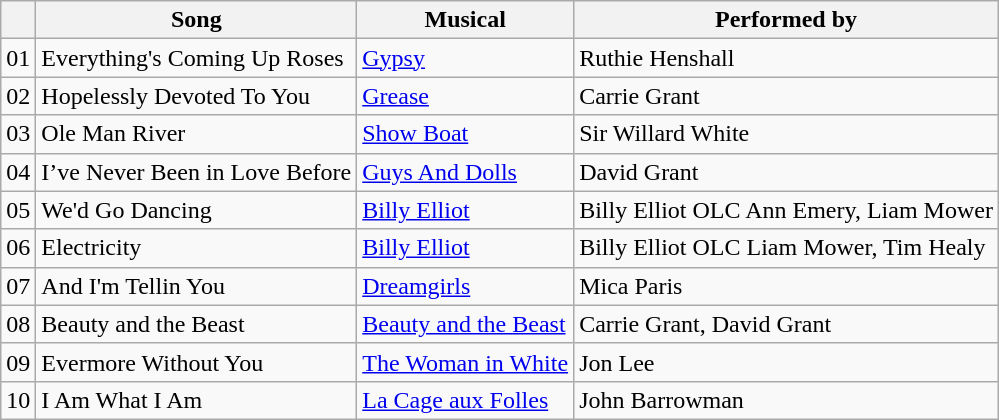<table class="wikitable">
<tr>
<th></th>
<th>Song</th>
<th>Musical</th>
<th>Performed by</th>
</tr>
<tr>
<td>01</td>
<td>Everything's Coming Up Roses</td>
<td><a href='#'>Gypsy</a></td>
<td>Ruthie Henshall</td>
</tr>
<tr>
<td>02</td>
<td>Hopelessly Devoted To You</td>
<td><a href='#'>Grease</a></td>
<td>Carrie Grant</td>
</tr>
<tr>
<td>03</td>
<td>Ole Man River</td>
<td><a href='#'>Show Boat</a></td>
<td>Sir Willard White</td>
</tr>
<tr>
<td>04</td>
<td>I’ve Never Been in Love Before</td>
<td><a href='#'>Guys And Dolls</a></td>
<td>David Grant</td>
</tr>
<tr>
<td>05</td>
<td>We'd Go Dancing</td>
<td><a href='#'>Billy Elliot</a></td>
<td>Billy Elliot OLC Ann Emery, Liam Mower</td>
</tr>
<tr>
<td>06</td>
<td>Electricity</td>
<td><a href='#'>Billy Elliot</a></td>
<td>Billy Elliot OLC Liam Mower, Tim Healy</td>
</tr>
<tr>
<td>07</td>
<td>And I'm Tellin You</td>
<td><a href='#'>Dreamgirls</a></td>
<td>Mica Paris</td>
</tr>
<tr>
<td>08</td>
<td>Beauty and the Beast</td>
<td><a href='#'>Beauty and the Beast</a></td>
<td>Carrie Grant, David Grant</td>
</tr>
<tr>
<td>09</td>
<td>Evermore Without You</td>
<td><a href='#'>The Woman in White</a></td>
<td>Jon Lee</td>
</tr>
<tr>
<td>10</td>
<td>I Am What I Am</td>
<td><a href='#'>La Cage aux Folles</a></td>
<td>John Barrowman</td>
</tr>
</table>
